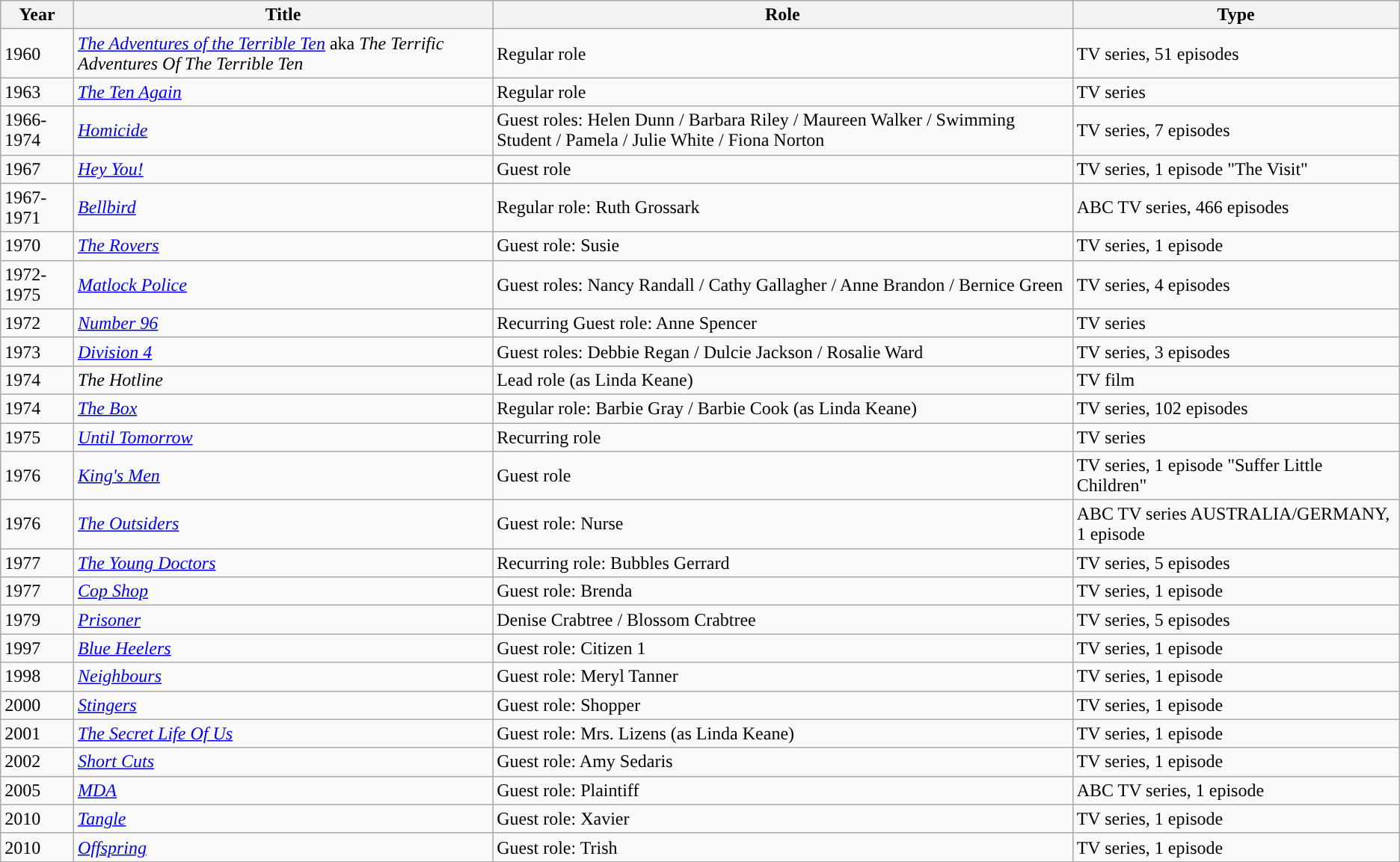<table class="wikitable">
<tr>
<th>Year</th>
<th>Title</th>
<th>Role</th>
<th>Type</th>
</tr>
<tr>
<td>1960</td>
<td><em><a href='#'>The Adventures of the Terrible Ten</a></em> aka <em>The Terrific Adventures Of The Terrible Ten</em></td>
<td>Regular role</td>
<td>TV series, 51 episodes</td>
</tr>
<tr>
<td>1963</td>
<td><em><a href='#'>The Ten Again</a></em></td>
<td>Regular role</td>
<td>TV series</td>
</tr>
<tr>
<td>1966-1974</td>
<td><em><a href='#'>Homicide</a></em></td>
<td>Guest roles: Helen Dunn / Barbara Riley / Maureen Walker / Swimming Student / Pamela / Julie White / Fiona Norton</td>
<td>TV series, 7 episodes</td>
</tr>
<tr>
<td>1967</td>
<td><em><a href='#'>Hey You!</a></em></td>
<td>Guest role</td>
<td>TV series, 1 episode "The Visit"</td>
</tr>
<tr>
<td>1967-1971</td>
<td><em><a href='#'>Bellbird</a></em></td>
<td>Regular role: Ruth Grossark</td>
<td>ABC TV series, 466 episodes</td>
</tr>
<tr>
<td>1970</td>
<td><em><a href='#'>The Rovers</a></em></td>
<td>Guest role: Susie</td>
<td>TV series, 1 episode</td>
</tr>
<tr>
<td>1972-1975</td>
<td><em><a href='#'>Matlock Police</a></em></td>
<td>Guest roles: Nancy Randall / Cathy Gallagher / Anne Brandon / Bernice Green</td>
<td>TV series, 4 episodes</td>
</tr>
<tr>
<td>1972</td>
<td><em><a href='#'>Number 96</a></em></td>
<td>Recurring Guest role: Anne Spencer</td>
<td>TV series</td>
</tr>
<tr>
<td>1973</td>
<td><em><a href='#'>Division 4</a></em></td>
<td>Guest roles: Debbie Regan / Dulcie Jackson / Rosalie Ward</td>
<td>TV series, 3 episodes</td>
</tr>
<tr>
<td>1974</td>
<td><em>The Hotline</em></td>
<td>Lead role (as Linda Keane)</td>
<td>TV film</td>
</tr>
<tr>
<td>1974</td>
<td><em><a href='#'>The Box</a></em></td>
<td>Regular role: Barbie Gray / Barbie Cook (as Linda Keane)</td>
<td>TV series, 102 episodes</td>
</tr>
<tr>
<td>1975</td>
<td><em><a href='#'>Until Tomorrow</a></em></td>
<td>Recurring role</td>
<td>TV series</td>
</tr>
<tr>
<td>1976</td>
<td><em><a href='#'>King's Men</a></em></td>
<td>Guest role</td>
<td>TV series, 1 episode "Suffer Little Children"</td>
</tr>
<tr>
<td>1976</td>
<td><em><a href='#'>The Outsiders</a></em></td>
<td>Guest role: Nurse</td>
<td>ABC TV series AUSTRALIA/GERMANY, 1 episode</td>
</tr>
<tr>
<td>1977</td>
<td><em><a href='#'>The Young Doctors</a></em></td>
<td>Recurring role: Bubbles Gerrard</td>
<td>TV series, 5 episodes</td>
</tr>
<tr>
<td>1977</td>
<td><em><a href='#'>Cop Shop</a></em></td>
<td>Guest role: Brenda</td>
<td>TV series, 1 episode</td>
</tr>
<tr>
<td>1979</td>
<td><em><a href='#'>Prisoner</a></em></td>
<td>Denise Crabtree / Blossom Crabtree</td>
<td>TV series, 5 episodes</td>
</tr>
<tr>
<td>1997</td>
<td><em><a href='#'>Blue Heelers</a></em></td>
<td>Guest role: Citizen 1</td>
<td>TV series, 1 episode</td>
</tr>
<tr>
<td>1998</td>
<td><em><a href='#'>Neighbours</a></em></td>
<td>Guest role: Meryl Tanner</td>
<td>TV series, 1 episode</td>
</tr>
<tr>
<td>2000</td>
<td><em><a href='#'>Stingers</a></em></td>
<td>Guest role: Shopper</td>
<td>TV series, 1 episode</td>
</tr>
<tr>
<td>2001</td>
<td><em><a href='#'>The Secret Life Of Us</a></em></td>
<td>Guest role: Mrs. Lizens (as Linda Keane)</td>
<td>TV series, 1 episode</td>
</tr>
<tr>
<td>2002</td>
<td><em><a href='#'>Short Cuts</a></em></td>
<td>Guest role: Amy Sedaris</td>
<td>TV series, 1 episode</td>
</tr>
<tr>
<td>2005</td>
<td><em><a href='#'>MDA</a></em></td>
<td>Guest role: Plaintiff</td>
<td>ABC TV series, 1 episode</td>
</tr>
<tr>
<td>2010</td>
<td><em><a href='#'>Tangle</a></em></td>
<td>Guest role: Xavier</td>
<td>TV series, 1 episode</td>
</tr>
<tr>
<td>2010</td>
<td><em><a href='#'>Offspring</a></em></td>
<td>Guest role: Trish</td>
<td>TV series, 1 episode</td>
</tr>
</table>
